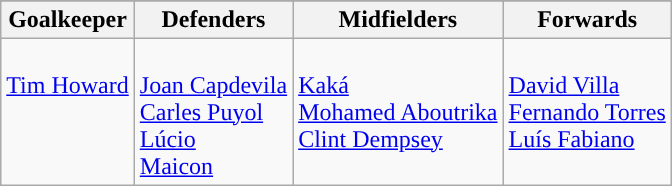<table class="wikitable">
<tr>
</tr>
<tr>
<th>Goalkeeper</th>
<th>Defenders</th>
<th>Midfielders</th>
<th>Forwards</th>
</tr>
<tr>
<td valign=top><br> <a href='#'>Tim Howard</a></td>
<td valign=top><br> <a href='#'>Joan Capdevila</a><br>
 <a href='#'>Carles Puyol</a><br>
 <a href='#'>Lúcio</a><br>
 <a href='#'>Maicon</a></td>
<td valign=top><br> <a href='#'>Kaká</a><br>
 <a href='#'>Mohamed Aboutrika</a><br>
 <a href='#'>Clint Dempsey</a></td>
<td valign=top><br> <a href='#'>David Villa</a><br>
 <a href='#'>Fernando Torres</a><br>
 <a href='#'>Luís Fabiano</a></td>
</tr>
</table>
